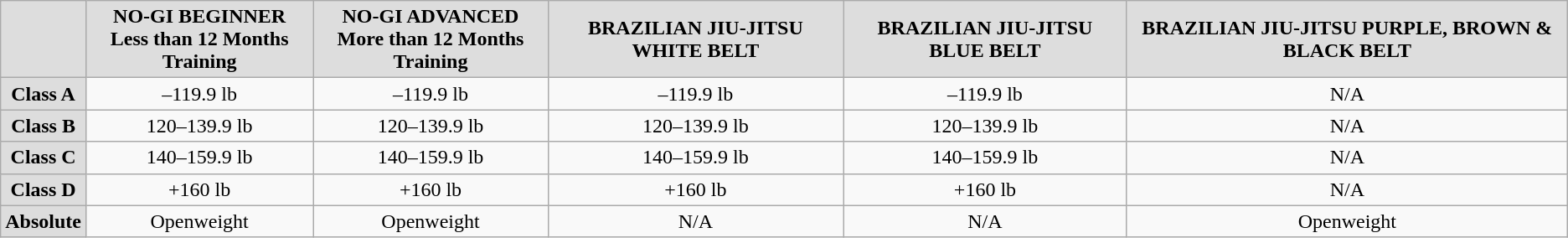<table class="wikitable">
<tr>
<td bgcolor="dddddd"></td>
<td bgcolor="dddddd" align="center"><strong>NO-GI BEGINNER<br>Less than 12 Months Training</strong></td>
<td bgcolor="dddddd" align="center"><strong>NO-GI ADVANCED<br>More than 12 Months Training</strong></td>
<td bgcolor="dddddd" align="center"><strong>BRAZILIAN JIU-JITSU WHITE BELT</strong></td>
<td bgcolor="dddddd" align="center"><strong>BRAZILIAN JIU-JITSU BLUE BELT</strong></td>
<td bgcolor="dddddd" align="center"><strong>BRAZILIAN JIU-JITSU PURPLE, BROWN & BLACK BELT</strong></td>
</tr>
<tr>
<td bgcolor="dddddd" align="center"><strong>Class A</strong></td>
<td align="center">–119.9 lb</td>
<td align="center">–119.9 lb</td>
<td align="center">–119.9 lb</td>
<td align="center">–119.9 lb</td>
<td align="center">N/A</td>
</tr>
<tr>
<td bgcolor="dddddd" align="center"><strong>Class B</strong></td>
<td align="center">120–139.9 lb</td>
<td align="center">120–139.9 lb</td>
<td align="center">120–139.9 lb</td>
<td align="center">120–139.9 lb</td>
<td align="center">N/A</td>
</tr>
<tr>
<td bgcolor="dddddd" align="center"><strong>Class C</strong></td>
<td align="center">140–159.9 lb</td>
<td align="center">140–159.9 lb</td>
<td align="center">140–159.9 lb</td>
<td align="center">140–159.9 lb</td>
<td align="center">N/A</td>
</tr>
<tr>
<td bgcolor="dddddd" align="center"><strong>Class D</strong></td>
<td align="center">+160 lb</td>
<td align="center">+160 lb</td>
<td align="center">+160 lb</td>
<td align="center">+160 lb</td>
<td align="center">N/A</td>
</tr>
<tr>
<td bgcolor="dddddd" align="center"><strong>Absolute</strong></td>
<td align="center">Openweight</td>
<td align="center">Openweight</td>
<td align="center">N/A</td>
<td align="center">N/A</td>
<td align="center">Openweight</td>
</tr>
</table>
